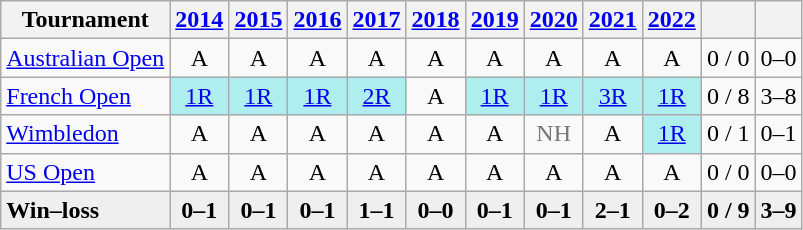<table class="wikitable" style=text-align:center>
<tr>
<th>Tournament</th>
<th><a href='#'>2014</a></th>
<th><a href='#'>2015</a></th>
<th><a href='#'>2016</a></th>
<th><a href='#'>2017</a></th>
<th><a href='#'>2018</a></th>
<th><a href='#'>2019</a></th>
<th><a href='#'>2020</a></th>
<th><a href='#'>2021</a></th>
<th><a href='#'>2022</a></th>
<th></th>
<th></th>
</tr>
<tr>
<td align=left><a href='#'>Australian Open</a></td>
<td>A</td>
<td>A</td>
<td>A</td>
<td>A</td>
<td>A</td>
<td>A</td>
<td>A</td>
<td>A</td>
<td>A</td>
<td>0 / 0</td>
<td>0–0</td>
</tr>
<tr>
<td align=left><a href='#'>French Open</a></td>
<td bgcolor=afeeee><a href='#'>1R</a></td>
<td bgcolor=afeeee><a href='#'>1R</a></td>
<td bgcolor=afeeee><a href='#'>1R</a></td>
<td bgcolor=afeeee><a href='#'>2R</a></td>
<td>A</td>
<td bgcolor=afeeee><a href='#'>1R</a></td>
<td bgcolor=afeeee><a href='#'>1R</a></td>
<td bgcolor=afeeee><a href='#'>3R</a></td>
<td bgcolor=afeeee><a href='#'>1R</a></td>
<td>0 / 8</td>
<td>3–8</td>
</tr>
<tr>
<td align=left><a href='#'>Wimbledon</a></td>
<td>A</td>
<td>A</td>
<td>A</td>
<td>A</td>
<td>A</td>
<td>A</td>
<td style=color:#767676>NH</td>
<td>A</td>
<td bgcolor=afeeee><a href='#'>1R</a></td>
<td>0 / 1</td>
<td>0–1</td>
</tr>
<tr>
<td align=left><a href='#'>US Open</a></td>
<td>A</td>
<td>A</td>
<td>A</td>
<td>A</td>
<td>A</td>
<td>A</td>
<td>A</td>
<td>A</td>
<td>A</td>
<td>0 / 0</td>
<td>0–0</td>
</tr>
<tr style=background:#efefef;font-weight:bold>
<td align=left>Win–loss</td>
<td>0–1</td>
<td>0–1</td>
<td>0–1</td>
<td>1–1</td>
<td>0–0</td>
<td>0–1</td>
<td>0–1</td>
<td>2–1</td>
<td>0–2</td>
<td>0 / 9</td>
<td>3–9</td>
</tr>
</table>
